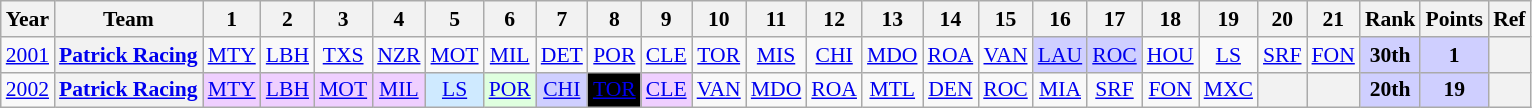<table class="wikitable" style="text-align:center; font-size:90%">
<tr>
<th>Year</th>
<th>Team</th>
<th>1</th>
<th>2</th>
<th>3</th>
<th>4</th>
<th>5</th>
<th>6</th>
<th>7</th>
<th>8</th>
<th>9</th>
<th>10</th>
<th>11</th>
<th>12</th>
<th>13</th>
<th>14</th>
<th>15</th>
<th>16</th>
<th>17</th>
<th>18</th>
<th>19</th>
<th>20</th>
<th>21</th>
<th>Rank</th>
<th>Points</th>
<th>Ref</th>
</tr>
<tr>
<td><a href='#'>2001</a></td>
<th><a href='#'>Patrick Racing</a></th>
<td><a href='#'>MTY</a></td>
<td><a href='#'>LBH</a></td>
<td><a href='#'>TXS</a></td>
<td><a href='#'>NZR</a></td>
<td><a href='#'>MOT</a></td>
<td><a href='#'>MIL</a></td>
<td><a href='#'>DET</a></td>
<td><a href='#'>POR</a></td>
<td><a href='#'>CLE</a></td>
<td><a href='#'>TOR</a></td>
<td><a href='#'>MIS</a></td>
<td><a href='#'>CHI</a></td>
<td><a href='#'>MDO</a></td>
<td><a href='#'>ROA</a></td>
<td><a href='#'>VAN</a></td>
<td style="background:#CFCFFF;"><a href='#'>LAU</a><br></td>
<td style="background:#CFCFFF;"><a href='#'>ROC</a><br></td>
<td><a href='#'>HOU</a></td>
<td><a href='#'>LS</a></td>
<td><a href='#'>SRF</a></td>
<td><a href='#'>FON</a></td>
<td style="background:#CFCFFF;"><strong>30th</strong></td>
<td style="background:#CFCFFF;"><strong>1</strong></td>
<th></th>
</tr>
<tr>
<td><a href='#'>2002</a></td>
<th><a href='#'>Patrick Racing</a></th>
<td style="background:#EFCFFF;"><a href='#'>MTY</a><br></td>
<td style="background:#EFCFFF;"><a href='#'>LBH</a><br></td>
<td style="background:#EFCFFF;"><a href='#'>MOT</a><br></td>
<td style="background:#EFCFFF;"><a href='#'>MIL</a><br></td>
<td style="background:#CFEAFF;"><a href='#'>LS</a><br></td>
<td style="background:#DFFFDF;"><a href='#'>POR</a><br></td>
<td style="background:#CFCFFF;"><a href='#'>CHI</a><br></td>
<td style="background:#000000; color:white"><a href='#'><span>TOR</span></a><br></td>
<td style="background:#EFCFFF;"><a href='#'>CLE</a><br></td>
<td><a href='#'>VAN</a></td>
<td><a href='#'>MDO</a></td>
<td><a href='#'>ROA</a></td>
<td><a href='#'>MTL</a></td>
<td><a href='#'>DEN</a></td>
<td><a href='#'>ROC</a></td>
<td><a href='#'>MIA</a></td>
<td><a href='#'>SRF</a></td>
<td><a href='#'>FON</a></td>
<td><a href='#'>MXC</a></td>
<th></th>
<th></th>
<td style="background:#CFCFFF;"><strong>20th</strong></td>
<td style="background:#CFCFFF;"><strong>19</strong></td>
<th></th>
</tr>
</table>
